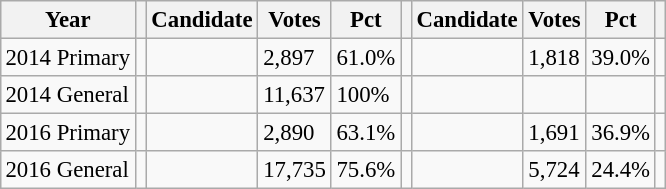<table class="wikitable" style="margin:0.5em ; font-size:95%">
<tr>
<th>Year</th>
<th></th>
<th>Candidate</th>
<th>Votes</th>
<th>Pct</th>
<th></th>
<th>Candidate</th>
<th>Votes</th>
<th>Pct</th>
<th></th>
</tr>
<tr>
<td>2014 Primary</td>
<td></td>
<td></td>
<td>2,897</td>
<td>61.0%</td>
<td></td>
<td></td>
<td>1,818</td>
<td>39.0%</td>
<td></td>
</tr>
<tr>
<td>2014 General</td>
<td></td>
<td></td>
<td>11,637</td>
<td>100%</td>
<td></td>
<td></td>
<td></td>
<td></td>
<td></td>
</tr>
<tr>
<td>2016 Primary</td>
<td></td>
<td></td>
<td>2,890</td>
<td>63.1%</td>
<td></td>
<td></td>
<td>1,691</td>
<td>36.9%</td>
<td></td>
</tr>
<tr>
<td>2016 General</td>
<td></td>
<td></td>
<td>17,735</td>
<td>75.6%</td>
<td></td>
<td></td>
<td>5,724</td>
<td>24.4%</td>
<td></td>
</tr>
</table>
